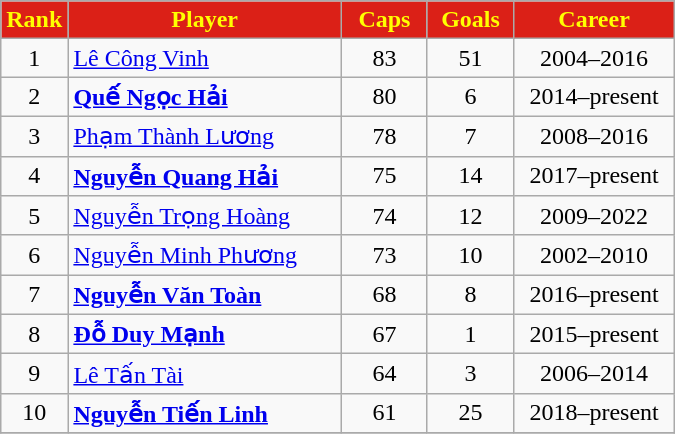<table class="wikitable sortable" style="text-align: center;">
<tr>
<th style="background-color:#DB2017; color:#FFFF00; width:30px">Rank</th>
<th style="background-color:#DB2017; color:#FFFF00; width:175px">Player</th>
<th style="background-color:#DB2017; color:#FFFF00; width:50px">Caps</th>
<th style="background-color:#DB2017; color:#FFFF00; width:50px">Goals</th>
<th style="background-color:#DB2017; color:#FFFF00; width:100px">Career</th>
</tr>
<tr>
<td>1</td>
<td style="text-align:left"><a href='#'>Lê Công Vinh</a></td>
<td>83</td>
<td>51</td>
<td>2004–2016</td>
</tr>
<tr>
<td>2</td>
<td style="text-align:left"><strong><a href='#'>Quế Ngọc Hải</a></strong></td>
<td>80</td>
<td>6</td>
<td>2014–present</td>
</tr>
<tr>
<td>3</td>
<td style="text-align:left"><a href='#'>Phạm Thành Lương</a></td>
<td>78</td>
<td>7</td>
<td>2008–2016</td>
</tr>
<tr>
<td>4</td>
<td style="text-align:left"><strong><a href='#'>Nguyễn Quang Hải</a></strong></td>
<td>75</td>
<td>14</td>
<td>2017–present</td>
</tr>
<tr>
<td>5</td>
<td style="text-align:left"><a href='#'>Nguyễn Trọng Hoàng</a></td>
<td>74</td>
<td>12</td>
<td>2009–2022</td>
</tr>
<tr>
<td>6</td>
<td style="text-align:left"><a href='#'>Nguyễn Minh Phương</a></td>
<td>73</td>
<td>10</td>
<td>2002–2010</td>
</tr>
<tr>
<td>7</td>
<td style="text-align:left"><strong><a href='#'>Nguyễn Văn Toàn</a></strong></td>
<td>68</td>
<td>8</td>
<td>2016–present</td>
</tr>
<tr>
<td>8</td>
<td style="text-align:left"><strong><a href='#'>Đỗ Duy Mạnh</a></strong></td>
<td>67</td>
<td>1</td>
<td>2015–present</td>
</tr>
<tr>
<td>9</td>
<td style="text-align:left"><a href='#'>Lê Tấn Tài</a></td>
<td>64</td>
<td>3</td>
<td>2006–2014</td>
</tr>
<tr>
<td>10</td>
<td style="text-align:left"><strong><a href='#'>Nguyễn Tiến Linh</a></strong></td>
<td>61</td>
<td>25</td>
<td>2018–present</td>
</tr>
<tr>
</tr>
</table>
